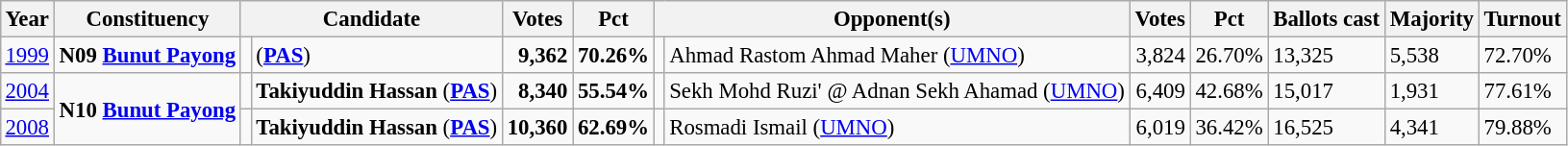<table class="wikitable" style="margin:0.5em ; font-size:95%">
<tr>
<th>Year</th>
<th>Constituency</th>
<th colspan=2>Candidate</th>
<th>Votes</th>
<th>Pct</th>
<th colspan=2>Opponent(s)</th>
<th>Votes</th>
<th>Pct</th>
<th>Ballots cast</th>
<th>Majority</th>
<th>Turnout</th>
</tr>
<tr>
<td><a href='#'>1999</a></td>
<td><strong>N09 <a href='#'>Bunut Payong</a></strong></td>
<td></td>
<td><strong></strong> (<a href='#'><strong>PAS</strong></a>)</td>
<td align="right"><strong>9,362</strong></td>
<td><strong>70.26%</strong></td>
<td></td>
<td>Ahmad Rastom Ahmad Maher (<a href='#'>UMNO</a>)</td>
<td align="right">3,824</td>
<td>26.70%</td>
<td>13,325</td>
<td>5,538</td>
<td>72.70%</td>
</tr>
<tr>
<td><a href='#'>2004</a></td>
<td rowspan=2><strong>N10 <a href='#'>Bunut Payong</a></strong></td>
<td></td>
<td><strong>Takiyuddin Hassan</strong> (<a href='#'><strong>PAS</strong></a>)</td>
<td align="right"><strong>8,340</strong></td>
<td><strong>55.54%</strong></td>
<td></td>
<td>Sekh Mohd Ruzi' @ Adnan Sekh Ahamad (<a href='#'>UMNO</a>)</td>
<td align="right">6,409</td>
<td>42.68%</td>
<td>15,017</td>
<td>1,931</td>
<td>77.61%</td>
</tr>
<tr>
<td><a href='#'>2008</a></td>
<td></td>
<td><strong>Takiyuddin Hassan</strong> (<a href='#'><strong>PAS</strong></a>)</td>
<td align="right"><strong>10,360</strong></td>
<td><strong>62.69%</strong></td>
<td></td>
<td>Rosmadi Ismail (<a href='#'>UMNO</a>)</td>
<td align="right">6,019</td>
<td>36.42%</td>
<td>16,525</td>
<td>4,341</td>
<td>79.88%</td>
</tr>
</table>
